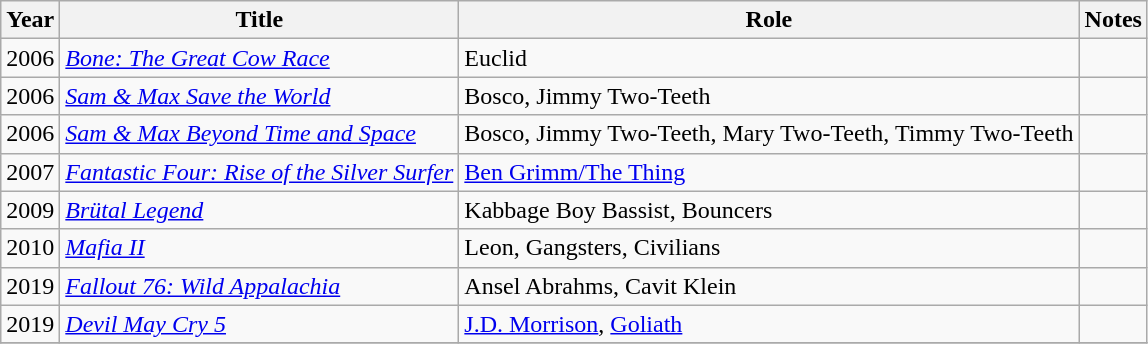<table class="wikitable sortable plainrowheaders" style="white-space:nowrap">
<tr>
<th>Year</th>
<th>Title</th>
<th>Role</th>
<th>Notes</th>
</tr>
<tr>
<td>2006</td>
<td><em><a href='#'>Bone: The Great Cow Race</a></em></td>
<td>Euclid</td>
<td></td>
</tr>
<tr>
<td>2006</td>
<td><em><a href='#'>Sam & Max Save the World</a></em></td>
<td>Bosco, Jimmy Two-Teeth</td>
<td></td>
</tr>
<tr>
<td>2006</td>
<td><em><a href='#'>Sam & Max Beyond Time and Space</a></em></td>
<td>Bosco, Jimmy Two-Teeth, Mary Two-Teeth, Timmy Two-Teeth</td>
<td></td>
</tr>
<tr>
<td>2007</td>
<td><em><a href='#'>Fantastic Four: Rise of the Silver Surfer</a></em></td>
<td><a href='#'>Ben Grimm/The Thing</a></td>
<td></td>
</tr>
<tr>
<td>2009</td>
<td><em><a href='#'>Brütal Legend</a></em></td>
<td>Kabbage Boy Bassist, Bouncers</td>
<td></td>
</tr>
<tr>
<td>2010</td>
<td><em><a href='#'>Mafia II</a></em></td>
<td>Leon, Gangsters, Civilians</td>
<td></td>
</tr>
<tr>
<td>2019</td>
<td><em><a href='#'>Fallout 76: Wild Appalachia</a></em></td>
<td>Ansel Abrahms, Cavit Klein</td>
<td></td>
</tr>
<tr>
<td>2019</td>
<td><em><a href='#'>Devil May Cry 5</a></em></td>
<td><a href='#'>J.D. Morrison</a>, <a href='#'>Goliath</a></td>
<td></td>
</tr>
<tr>
</tr>
</table>
